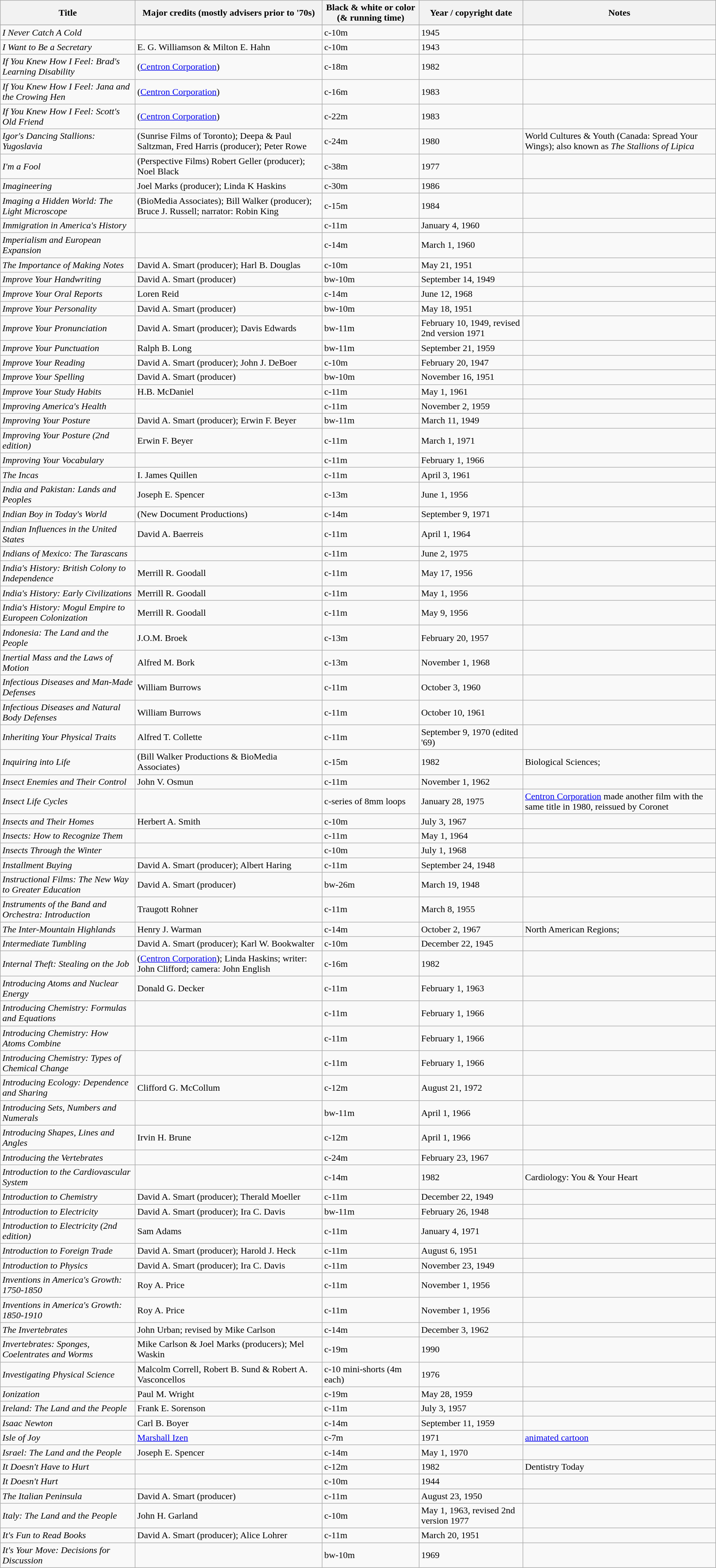<table class="wikitable sortable" border="1">
<tr>
<th>Title</th>
<th>Major credits (mostly advisers prior to '70s)</th>
<th>Black & white or color (& running time)</th>
<th>Year / copyright date</th>
<th>Notes</th>
</tr>
<tr>
</tr>
<tr>
<td><em>I Never Catch A Cold</em></td>
<td></td>
<td>c-10m</td>
<td>1945</td>
<td></td>
</tr>
<tr>
<td><em>I Want to Be a Secretary</em></td>
<td>E. G. Williamson & Milton E. Hahn</td>
<td>c-10m</td>
<td>1943</td>
<td></td>
</tr>
<tr>
<td><em>If You Knew How I Feel: Brad's Learning Disability</em></td>
<td>(<a href='#'>Centron Corporation</a>)</td>
<td>c-18m</td>
<td>1982</td>
<td></td>
</tr>
<tr>
<td><em>If You Knew How I Feel: Jana and the Crowing Hen</em></td>
<td>(<a href='#'>Centron Corporation</a>)</td>
<td>c-16m</td>
<td>1983</td>
<td></td>
</tr>
<tr>
<td><em>If You Knew How I Feel: Scott's Old Friend</em></td>
<td>(<a href='#'>Centron Corporation</a>)</td>
<td>c-22m</td>
<td>1983</td>
<td></td>
</tr>
<tr>
<td><em>Igor's Dancing Stallions: Yugoslavia</em></td>
<td>(Sunrise Films of Toronto); Deepa & Paul Saltzman, Fred Harris (producer); Peter Rowe</td>
<td>c-24m</td>
<td>1980</td>
<td>World Cultures & Youth (Canada: Spread Your Wings); also known as <em>The Stallions of Lipica</em></td>
</tr>
<tr>
<td><em>I'm a Fool</em></td>
<td>(Perspective Films) Robert Geller (producer); Noel Black</td>
<td>c-38m</td>
<td>1977</td>
<td></td>
</tr>
<tr>
<td><em>Imagineering</em></td>
<td>Joel Marks (producer); Linda K Haskins</td>
<td>c-30m</td>
<td>1986</td>
<td></td>
</tr>
<tr>
<td><em>Imaging a Hidden World: The Light Microscope</em></td>
<td>(BioMedia Associates); Bill Walker (producer); Bruce J. Russell; narrator: Robin King</td>
<td>c-15m</td>
<td>1984</td>
<td></td>
</tr>
<tr>
<td><em>Immigration in America's History</em></td>
<td></td>
<td>c-11m</td>
<td>January 4, 1960</td>
<td></td>
</tr>
<tr>
<td><em>Imperialism and European Expansion</em></td>
<td></td>
<td>c-14m</td>
<td>March 1, 1960</td>
<td></td>
</tr>
<tr>
<td><em>The Importance of Making Notes</em></td>
<td>David A. Smart (producer); Harl B. Douglas</td>
<td>c-10m</td>
<td>May 21, 1951</td>
<td></td>
</tr>
<tr>
<td><em>Improve Your Handwriting</em></td>
<td>David A. Smart (producer)</td>
<td>bw-10m</td>
<td>September 14, 1949</td>
<td></td>
</tr>
<tr>
<td><em>Improve Your Oral Reports</em></td>
<td>Loren Reid</td>
<td>c-14m</td>
<td>June 12, 1968</td>
<td></td>
</tr>
<tr>
<td><em>Improve Your Personality</em></td>
<td>David A. Smart (producer)</td>
<td>bw-10m</td>
<td>May 18, 1951</td>
<td></td>
</tr>
<tr>
<td><em>Improve Your Pronunciation</em></td>
<td>David A. Smart (producer); Davis Edwards</td>
<td>bw-11m</td>
<td>February 10, 1949, revised 2nd version 1971</td>
<td> </td>
</tr>
<tr>
<td><em>Improve Your Punctuation</em></td>
<td>Ralph B. Long</td>
<td>bw-11m</td>
<td>September 21, 1959</td>
<td></td>
</tr>
<tr>
<td><em>Improve Your Reading</em></td>
<td>David A. Smart (producer); John J. DeBoer</td>
<td>c-10m</td>
<td>February 20, 1947</td>
<td></td>
</tr>
<tr>
<td><em>Improve Your Spelling</em></td>
<td>David A. Smart (producer)</td>
<td>bw-10m</td>
<td>November 16, 1951</td>
<td></td>
</tr>
<tr>
<td><em>Improve Your Study Habits</em></td>
<td>H.B. McDaniel</td>
<td>c-11m</td>
<td>May 1, 1961</td>
<td></td>
</tr>
<tr>
<td><em>Improving America's Health</em></td>
<td></td>
<td>c-11m</td>
<td>November 2, 1959</td>
<td></td>
</tr>
<tr>
<td><em>Improving Your Posture</em></td>
<td>David A. Smart (producer); Erwin F. Beyer</td>
<td>bw-11m</td>
<td>March 11, 1949</td>
<td></td>
</tr>
<tr>
<td><em>Improving Your Posture (2nd edition)</em></td>
<td>Erwin F. Beyer</td>
<td>c-11m</td>
<td>March 1, 1971</td>
<td></td>
</tr>
<tr>
<td><em>Improving Your Vocabulary</em></td>
<td></td>
<td>c-11m</td>
<td>February 1, 1966</td>
<td></td>
</tr>
<tr>
<td><em>The Incas</em></td>
<td>I. James Quillen</td>
<td>c-11m</td>
<td>April 3, 1961</td>
<td></td>
</tr>
<tr>
<td><em>India and Pakistan: Lands and Peoples</em></td>
<td>Joseph E. Spencer</td>
<td>c-13m</td>
<td>June 1, 1956</td>
<td></td>
</tr>
<tr>
<td><em>Indian Boy in Today's World</em></td>
<td>(New Document Productions)</td>
<td>c-14m</td>
<td>September 9, 1971</td>
<td></td>
</tr>
<tr>
<td><em>Indian Influences in the United States</em></td>
<td>David A. Baerreis</td>
<td>c-11m</td>
<td>April 1, 1964</td>
<td></td>
</tr>
<tr>
<td><em>Indians of Mexico: The Tarascans</em></td>
<td></td>
<td>c-11m</td>
<td>June 2, 1975</td>
<td></td>
</tr>
<tr>
<td><em>India's History: British Colony to Independence</em></td>
<td>Merrill R. Goodall</td>
<td>c-11m</td>
<td>May 17, 1956</td>
<td></td>
</tr>
<tr>
<td><em>India's History: Early Civilizations</em></td>
<td>Merrill R. Goodall</td>
<td>c-11m</td>
<td>May 1, 1956</td>
<td></td>
</tr>
<tr>
<td><em>India's History: Mogul Empire to Europeen Colonization</em></td>
<td>Merrill R. Goodall</td>
<td>c-11m</td>
<td>May 9, 1956</td>
<td></td>
</tr>
<tr>
<td><em>Indonesia: The Land and the People</em></td>
<td>J.O.M. Broek</td>
<td>c-13m</td>
<td>February 20, 1957</td>
<td></td>
</tr>
<tr>
<td><em>Inertial Mass and the Laws of Motion</em></td>
<td>Alfred M. Bork</td>
<td>c-13m</td>
<td>November 1, 1968</td>
<td></td>
</tr>
<tr>
<td><em>Infectious Diseases and Man-Made Defenses</em></td>
<td>William Burrows</td>
<td>c-11m</td>
<td>October 3, 1960</td>
<td></td>
</tr>
<tr>
<td><em>Infectious Diseases and Natural Body Defenses</em></td>
<td>William Burrows</td>
<td>c-11m</td>
<td>October 10, 1961</td>
<td></td>
</tr>
<tr>
<td><em>Inheriting Your Physical Traits</em></td>
<td>Alfred T. Collette</td>
<td>c-11m</td>
<td>September 9, 1970 (edited '69)</td>
<td></td>
</tr>
<tr>
<td><em>Inquiring into Life</em></td>
<td>(Bill Walker Productions & BioMedia Associates)</td>
<td>c-15m</td>
<td>1982</td>
<td>Biological Sciences; </td>
</tr>
<tr>
<td><em>Insect Enemies and Their Control</em></td>
<td>John V. Osmun</td>
<td>c-11m</td>
<td>November 1, 1962</td>
<td></td>
</tr>
<tr>
<td><em>Insect Life Cycles</em></td>
<td></td>
<td>c-series of 8mm loops</td>
<td>January 28, 1975</td>
<td><a href='#'>Centron Corporation</a> made another film with the same title in 1980, reissued by Coronet</td>
</tr>
<tr>
<td><em>Insects and Their Homes</em></td>
<td>Herbert A. Smith</td>
<td>c-10m</td>
<td>July 3, 1967</td>
<td></td>
</tr>
<tr>
<td><em>Insects: How to Recognize Them</em></td>
<td></td>
<td>c-11m</td>
<td>May 1, 1964</td>
<td></td>
</tr>
<tr>
<td><em>Insects Through the Winter</em></td>
<td></td>
<td>c-10m</td>
<td>July 1, 1968</td>
<td></td>
</tr>
<tr>
<td><em>Installment Buying</em></td>
<td>David A. Smart (producer); Albert Haring</td>
<td>c-11m</td>
<td>September 24, 1948</td>
<td></td>
</tr>
<tr>
<td><em>Instructional Films: The New Way to Greater Education</em></td>
<td>David A. Smart (producer)</td>
<td>bw-26m</td>
<td>March 19, 1948</td>
<td></td>
</tr>
<tr>
<td><em>Instruments of the Band and Orchestra: Introduction</em></td>
<td>Traugott Rohner</td>
<td>c-11m</td>
<td>March 8, 1955</td>
<td></td>
</tr>
<tr>
<td><em>The Inter-Mountain Highlands</em></td>
<td>Henry J. Warman</td>
<td>c-14m</td>
<td>October 2, 1967</td>
<td>North American Regions; </td>
</tr>
<tr>
<td><em>Intermediate Tumbling</em></td>
<td>David A. Smart (producer); Karl W. Bookwalter</td>
<td>c-10m</td>
<td>December 22, 1945</td>
<td></td>
</tr>
<tr>
<td><em>Internal Theft: Stealing on the Job</em></td>
<td>(<a href='#'>Centron Corporation</a>); Linda Haskins; writer: John Clifford; camera: John English</td>
<td>c-16m</td>
<td>1982</td>
<td></td>
</tr>
<tr>
<td><em>Introducing Atoms and Nuclear Energy</em></td>
<td>Donald G. Decker</td>
<td>c-11m</td>
<td>February 1, 1963</td>
<td></td>
</tr>
<tr>
<td><em>Introducing Chemistry: Formulas and Equations</em></td>
<td></td>
<td>c-11m</td>
<td>February 1, 1966</td>
<td></td>
</tr>
<tr>
<td><em>Introducing Chemistry: How Atoms Combine</em></td>
<td></td>
<td>c-11m</td>
<td>February 1, 1966</td>
<td></td>
</tr>
<tr>
<td><em>Introducing Chemistry: Types of Chemical Change</em></td>
<td></td>
<td>c-11m</td>
<td>February 1, 1966</td>
<td></td>
</tr>
<tr>
<td><em>Introducing Ecology: Dependence and Sharing</em></td>
<td>Clifford G. McCollum</td>
<td>c-12m</td>
<td>August 21, 1972</td>
<td></td>
</tr>
<tr>
<td><em>Introducing Sets, Numbers and Numerals</em></td>
<td></td>
<td>bw-11m</td>
<td>April 1, 1966</td>
<td></td>
</tr>
<tr>
<td><em>Introducing Shapes, Lines and Angles</em></td>
<td>Irvin H. Brune</td>
<td>c-12m</td>
<td>April 1, 1966</td>
<td></td>
</tr>
<tr>
<td><em>Introducing the Vertebrates</em></td>
<td></td>
<td>c-24m</td>
<td>February 23, 1967</td>
<td></td>
</tr>
<tr>
<td><em>Introduction to the Cardiovascular System</em></td>
<td></td>
<td>c-14m</td>
<td>1982</td>
<td>Cardiology: You & Your Heart</td>
</tr>
<tr>
<td><em>Introduction to Chemistry</em></td>
<td>David A. Smart (producer); Therald Moeller</td>
<td>c-11m</td>
<td>December 22, 1949</td>
<td></td>
</tr>
<tr>
<td><em>Introduction to Electricity</em></td>
<td>David A. Smart (producer); Ira C. Davis</td>
<td>bw-11m</td>
<td>February 26, 1948</td>
<td></td>
</tr>
<tr>
<td><em>Introduction to Electricity (2nd edition)</em></td>
<td>Sam Adams</td>
<td>c-11m</td>
<td>January 4, 1971</td>
<td></td>
</tr>
<tr>
<td><em>Introduction to Foreign Trade</em></td>
<td>David A. Smart (producer); Harold J. Heck</td>
<td>c-11m</td>
<td>August 6, 1951</td>
<td></td>
</tr>
<tr>
<td><em>Introduction to Physics</em></td>
<td>David A. Smart (producer); Ira C. Davis</td>
<td>c-11m</td>
<td>November 23, 1949</td>
<td></td>
</tr>
<tr>
<td><em>Inventions in America's Growth: 1750-1850</em></td>
<td>Roy A. Price</td>
<td>c-11m</td>
<td>November 1, 1956</td>
<td></td>
</tr>
<tr>
<td><em>Inventions in America's Growth: 1850-1910</em></td>
<td>Roy A. Price</td>
<td>c-11m</td>
<td>November 1, 1956</td>
<td></td>
</tr>
<tr>
<td><em>The Invertebrates</em></td>
<td>John Urban; revised by Mike Carlson</td>
<td>c-14m</td>
<td>December 3, 1962</td>
<td></td>
</tr>
<tr>
<td><em>Invertebrates: Sponges, Coelentrates and Worms</em></td>
<td>Mike Carlson & Joel Marks (producers); Mel Waskin</td>
<td>c-19m</td>
<td>1990</td>
<td></td>
</tr>
<tr>
<td><em>Investigating Physical Science</em></td>
<td>Malcolm Correll, Robert B. Sund & Robert A. Vasconcellos</td>
<td>c-10 mini-shorts (4m each)</td>
<td>1976</td>
<td></td>
</tr>
<tr>
<td><em>Ionization</em></td>
<td>Paul M. Wright</td>
<td>c-19m</td>
<td>May 28, 1959</td>
<td></td>
</tr>
<tr>
<td><em>Ireland: The Land and the People</em></td>
<td>Frank E. Sorenson</td>
<td>c-11m</td>
<td>July 3, 1957</td>
<td></td>
</tr>
<tr>
<td><em>Isaac Newton</em></td>
<td>Carl B. Boyer</td>
<td>c-14m</td>
<td>September 11, 1959</td>
<td></td>
</tr>
<tr>
<td><em>Isle of Joy</em></td>
<td><a href='#'>Marshall Izen</a></td>
<td>c-7m</td>
<td>1971</td>
<td><a href='#'>animated cartoon</a></td>
</tr>
<tr>
<td><em>Israel: The Land and the People</em></td>
<td>Joseph E. Spencer</td>
<td>c-14m</td>
<td>May 1, 1970</td>
<td></td>
</tr>
<tr>
<td><em>It Doesn't Have to Hurt</em></td>
<td></td>
<td>c-12m</td>
<td>1982</td>
<td>Dentistry Today</td>
</tr>
<tr>
<td><em>It Doesn't Hurt</em></td>
<td></td>
<td>c-10m</td>
<td>1944</td>
<td></td>
</tr>
<tr>
<td><em>The Italian Peninsula</em></td>
<td>David A. Smart (producer)</td>
<td>c-11m</td>
<td>August 23, 1950</td>
<td></td>
</tr>
<tr>
<td><em>Italy: The Land and the People</em></td>
<td>John H. Garland</td>
<td>c-10m</td>
<td>May 1, 1963, revised 2nd version 1977</td>
<td></td>
</tr>
<tr>
<td><em>It's Fun to Read Books</em></td>
<td>David A. Smart (producer); Alice Lohrer</td>
<td>c-11m</td>
<td>March 20, 1951</td>
<td></td>
</tr>
<tr>
<td><em>It's Your Move: Decisions for Discussion</em></td>
<td></td>
<td>bw-10m</td>
<td>1969</td>
<td></td>
</tr>
</table>
